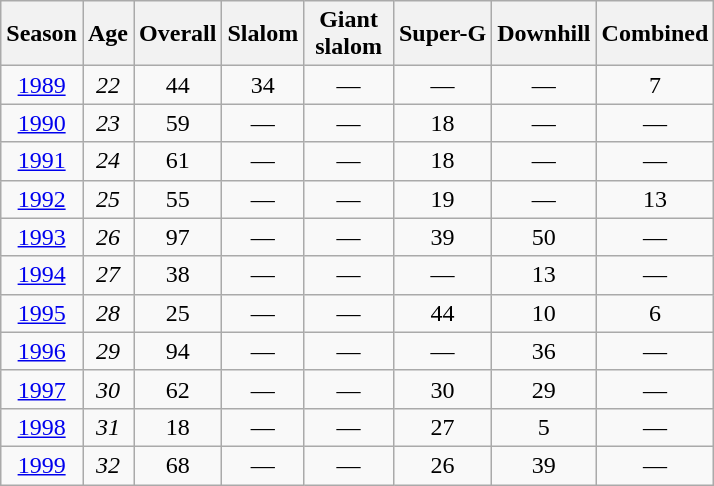<table class=wikitable style="text-align:center">
<tr>
<th>Season</th>
<th>Age</th>
<th>Overall</th>
<th>Slalom</th>
<th>Giant<br> slalom </th>
<th>Super-G</th>
<th>Downhill</th>
<th>Combined</th>
</tr>
<tr>
<td><a href='#'>1989</a></td>
<td><em>22</em></td>
<td>44</td>
<td>34</td>
<td>—</td>
<td>—</td>
<td>—</td>
<td>7</td>
</tr>
<tr>
<td><a href='#'>1990</a></td>
<td><em>23</em></td>
<td>59</td>
<td>—</td>
<td>—</td>
<td>18</td>
<td>—</td>
<td>—</td>
</tr>
<tr>
<td><a href='#'>1991</a></td>
<td><em>24</em></td>
<td>61</td>
<td>—</td>
<td>—</td>
<td>18</td>
<td>—</td>
<td>—</td>
</tr>
<tr>
<td><a href='#'>1992</a></td>
<td><em>25</em></td>
<td>55</td>
<td>—</td>
<td>—</td>
<td>19</td>
<td>—</td>
<td>13</td>
</tr>
<tr>
<td><a href='#'>1993</a></td>
<td><em>26</em></td>
<td>97</td>
<td>—</td>
<td>—</td>
<td>39</td>
<td>50</td>
<td>—</td>
</tr>
<tr>
<td><a href='#'>1994</a></td>
<td><em>27</em></td>
<td>38</td>
<td>—</td>
<td>—</td>
<td>—</td>
<td>13</td>
<td>—</td>
</tr>
<tr>
<td><a href='#'>1995</a></td>
<td><em>28</em></td>
<td>25</td>
<td>—</td>
<td>—</td>
<td>44</td>
<td>10</td>
<td>6</td>
</tr>
<tr>
<td><a href='#'>1996</a></td>
<td><em>29</em></td>
<td>94</td>
<td>—</td>
<td>—</td>
<td>—</td>
<td>36</td>
<td>—</td>
</tr>
<tr>
<td><a href='#'>1997</a></td>
<td><em>30</em></td>
<td>62</td>
<td>—</td>
<td>—</td>
<td>30</td>
<td>29</td>
<td>—</td>
</tr>
<tr>
<td><a href='#'>1998</a></td>
<td><em>31</em></td>
<td>18</td>
<td>—</td>
<td>—</td>
<td>27</td>
<td>5</td>
<td>—</td>
</tr>
<tr>
<td><a href='#'>1999</a></td>
<td><em>32</em></td>
<td>68</td>
<td>—</td>
<td>—</td>
<td>26</td>
<td>39</td>
<td>—</td>
</tr>
</table>
